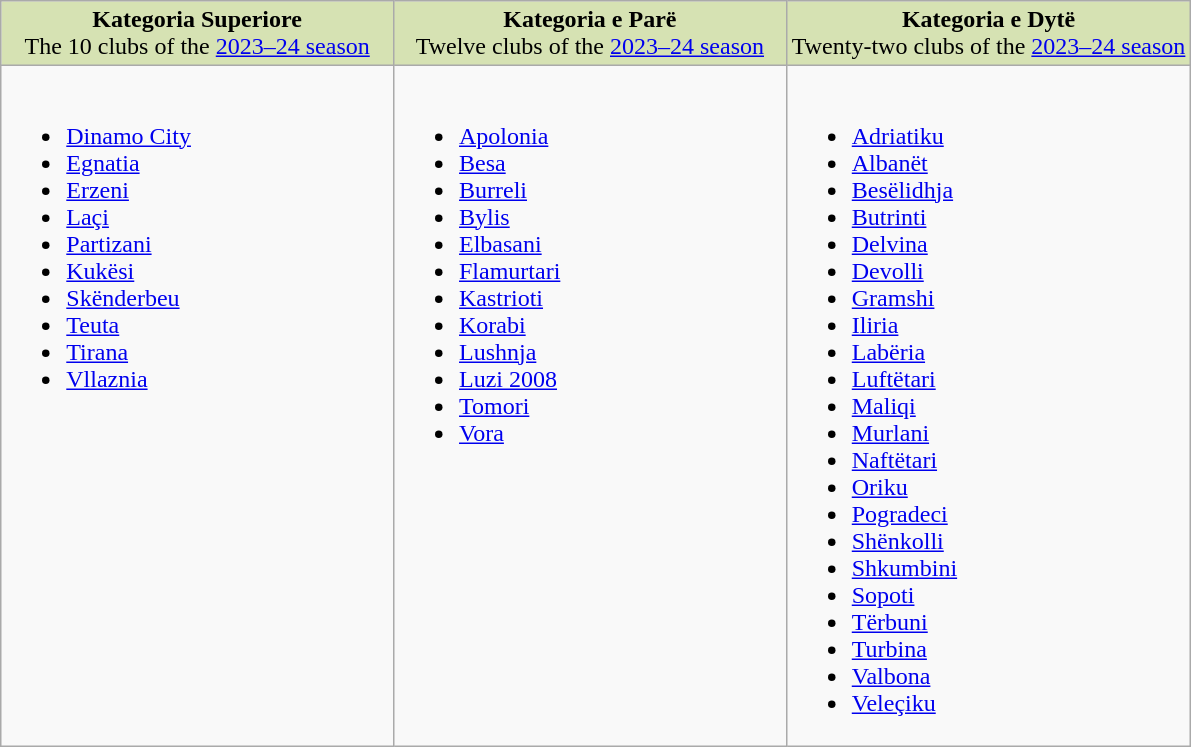<table class="wikitable">
<tr style="background:#D6E2B3; text-align:center; vertical-align:top;">
<td style="width:33%"><strong>Kategoria Superiore</strong><br>The 10 clubs of the <a href='#'>2023–24 season</a></td>
<td style="width:33%"><strong>Kategoria e Parë</strong><br>Twelve clubs of the <a href='#'>2023–24 season</a></td>
<td style="width:34%"><strong>Kategoria e Dytë</strong><br>Twenty-two clubs of the <a href='#'>2023–24 season</a></td>
</tr>
<tr style="vertical-align:top">
<td><br><ul><li><a href='#'>Dinamo City</a></li><li><a href='#'>Egnatia</a></li><li><a href='#'>Erzeni</a></li><li><a href='#'>Laçi</a></li><li><a href='#'>Partizani</a></li><li><a href='#'>Kukësi</a></li><li><a href='#'>Skënderbeu</a></li><li><a href='#'>Teuta</a></li><li><a href='#'>Tirana</a></li><li><a href='#'>Vllaznia</a></li></ul></td>
<td><br><ul><li><a href='#'>Apolonia</a></li><li><a href='#'>Besa</a></li><li><a href='#'>Burreli</a></li><li><a href='#'>Bylis</a></li><li><a href='#'>Elbasani</a></li><li><a href='#'>Flamurtari</a></li><li><a href='#'>Kastrioti</a></li><li><a href='#'>Korabi</a></li><li><a href='#'>Lushnja</a></li><li><a href='#'>Luzi 2008</a></li><li><a href='#'>Tomori</a></li><li><a href='#'>Vora</a></li></ul></td>
<td><br><ul><li><a href='#'>Adriatiku</a></li><li><a href='#'>Albanët</a></li><li><a href='#'>Besëlidhja</a></li><li><a href='#'>Butrinti</a></li><li><a href='#'>Delvina</a></li><li><a href='#'>Devolli</a></li><li><a href='#'>Gramshi</a></li><li><a href='#'>Iliria</a></li><li><a href='#'>Labëria</a></li><li><a href='#'>Luftëtari</a></li><li><a href='#'>Maliqi</a></li><li><a href='#'>Murlani</a></li><li><a href='#'>Naftëtari</a></li><li><a href='#'>Oriku</a></li><li><a href='#'>Pogradeci</a></li><li><a href='#'>Shënkolli</a></li><li><a href='#'>Shkumbini</a></li><li><a href='#'>Sopoti</a></li><li><a href='#'>Tërbuni</a></li><li><a href='#'>Turbina</a></li><li><a href='#'>Valbona</a></li><li><a href='#'>Veleçiku</a></li></ul></td>
</tr>
</table>
